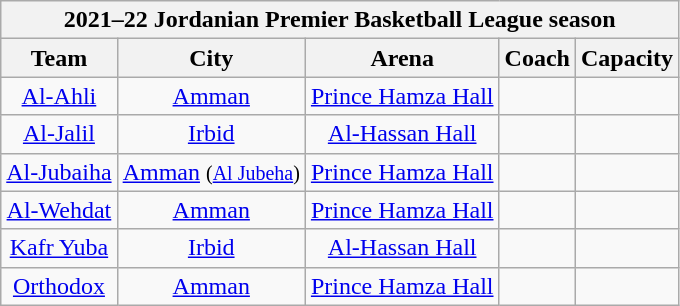<table class="wikitable sortable" style="text-align: center;">
<tr>
<th colspan="5">2021–22 Jordanian Premier Basketball League season</th>
</tr>
<tr>
<th>Team</th>
<th>City</th>
<th>Arena</th>
<th>Coach</th>
<th>Capacity</th>
</tr>
<tr>
<td><a href='#'>Al-Ahli</a></td>
<td><a href='#'>Amman</a></td>
<td><a href='#'>Prince Hamza Hall</a></td>
<td></td>
<td align="center"></td>
</tr>
<tr>
<td><a href='#'>Al-Jalil</a></td>
<td><a href='#'>Irbid</a></td>
<td><a href='#'>Al-Hassan Hall</a></td>
<td></td>
<td align="center"></td>
</tr>
<tr>
<td><a href='#'>Al-Jubaiha</a></td>
<td><a href='#'>Amman</a> <small>(<a href='#'>Al Jubeha</a>)</small></td>
<td><a href='#'>Prince Hamza Hall</a></td>
<td></td>
<td align="center"></td>
</tr>
<tr>
<td><a href='#'>Al-Wehdat</a></td>
<td><a href='#'>Amman</a></td>
<td><a href='#'>Prince Hamza Hall</a></td>
<td></td>
<td align="center"></td>
</tr>
<tr>
<td><a href='#'>Kafr Yuba</a></td>
<td><a href='#'>Irbid</a></td>
<td><a href='#'>Al-Hassan Hall</a></td>
<td></td>
<td align="center"></td>
</tr>
<tr>
<td><a href='#'>Orthodox</a></td>
<td><a href='#'>Amman</a></td>
<td><a href='#'>Prince Hamza Hall</a></td>
<td></td>
<td align="center"></td>
</tr>
</table>
